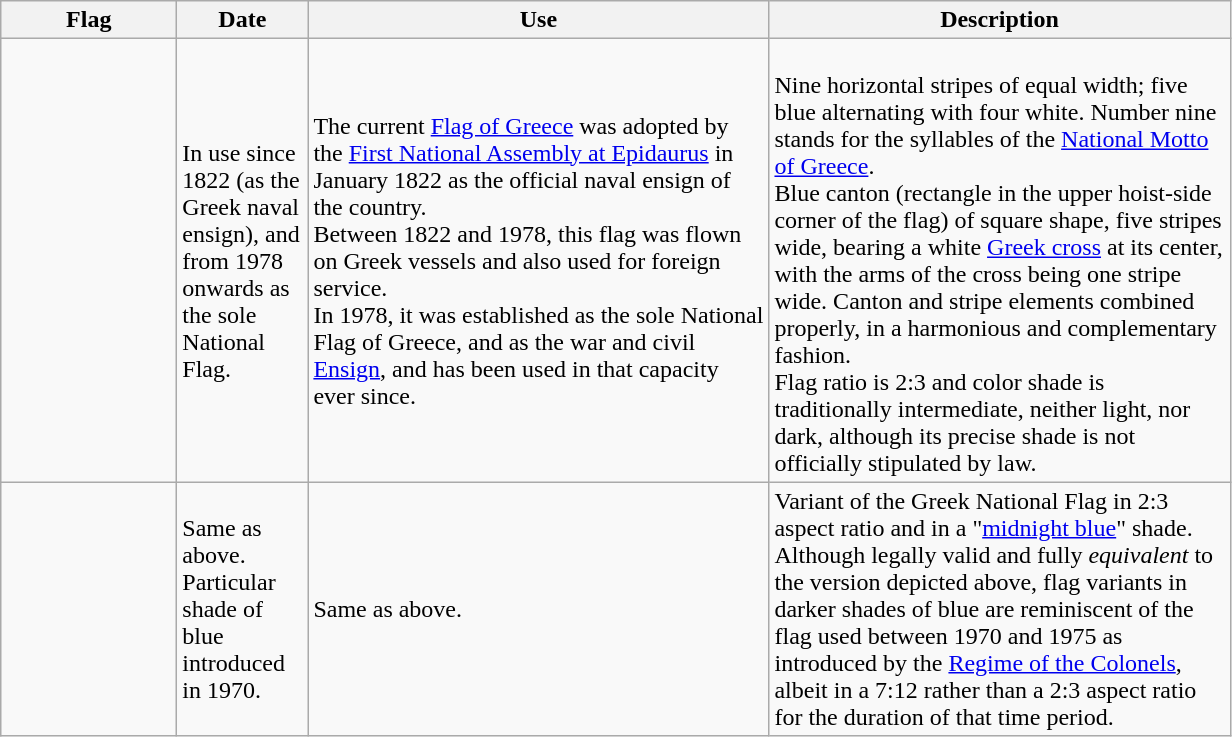<table class="wikitable">
<tr>
<th width="110">Flag</th>
<th width="80">Date</th>
<th width="300">Use</th>
<th width="300">Description</th>
</tr>
<tr>
<td></td>
<td>In use since 1822 (as the Greek naval ensign), and from 1978 onwards as the sole National Flag.</td>
<td>The current <a href='#'>Flag of Greece</a> was adopted by the <a href='#'>First National Assembly at Epidaurus</a> in January 1822 as the official naval ensign of the country.<br>Between 1822 and 1978, this flag was flown on Greek vessels and also used for foreign service.<br>In 1978, it was established as the sole National Flag of Greece, and as the war and civil <a href='#'>Ensign</a>, and has been used in that capacity ever since.</td>
<td><br>Nine horizontal stripes of equal width; five blue alternating with four white.  Number nine stands for the syllables of the <a href='#'>National Motto of Greece</a>.<br>Blue canton (rectangle in the upper hoist-side corner of the flag) of square shape, five stripes wide, bearing a white <a href='#'>Greek cross</a> at its center, with the arms of the cross being one stripe wide. Canton and stripe elements combined properly, in a harmonious and complementary fashion.<br>Flag ratio is 2:3 and color shade is traditionally intermediate, neither light, nor dark, although its precise shade is not officially stipulated by law.</td>
</tr>
<tr>
<td></td>
<td>Same as above. Particular shade of blue introduced in 1970.</td>
<td>Same as above.</td>
<td>Variant of the Greek National Flag in 2:3 aspect ratio and in a "<a href='#'>midnight blue</a>" shade.  Although legally valid and fully <em>equivalent</em> to the version depicted above, flag variants in darker shades of blue are reminiscent of the flag used between 1970 and 1975 as introduced by the <a href='#'>Regime of the Colonels</a>, albeit in a 7:12 rather than a 2:3 aspect ratio for the duration of that time period.</td>
</tr>
</table>
